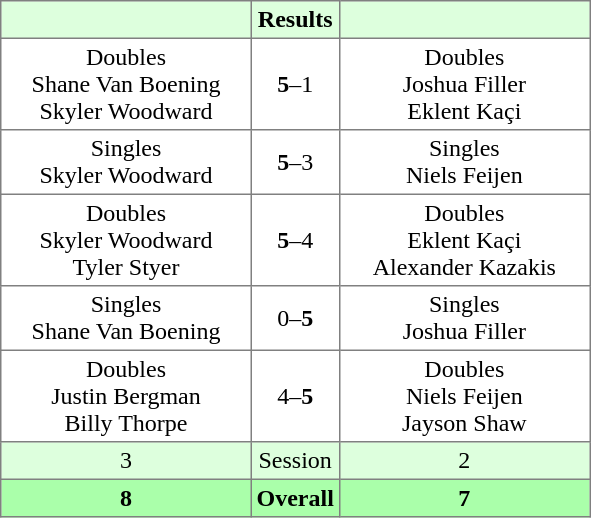<table border="1" cellpadding="3" style="border-collapse: collapse;">
<tr bgcolor="#ddffdd">
<th width="160"></th>
<th>Results</th>
<th width="160"></th>
</tr>
<tr>
<td align="center">Doubles<br>Shane Van Boening<br>Skyler Woodward</td>
<td align="center"><strong>5</strong>–1</td>
<td align="center">Doubles<br>Joshua Filler<br>Eklent Kaçi</td>
</tr>
<tr>
<td align="center">Singles<br>Skyler Woodward</td>
<td align="center"><strong>5</strong>–3</td>
<td align="center">Singles<br>Niels Feijen</td>
</tr>
<tr>
<td align="center">Doubles<br>Skyler Woodward<br>Tyler Styer</td>
<td align="center"><strong>5</strong>–4</td>
<td align="center">Doubles<br>Eklent Kaçi<br>Alexander Kazakis</td>
</tr>
<tr>
<td align="center">Singles<br>Shane Van Boening</td>
<td align="center">0–<strong>5</strong></td>
<td align="center">Singles<br>Joshua Filler</td>
</tr>
<tr>
<td align="center">Doubles<br>Justin Bergman<br>Billy Thorpe</td>
<td align="center">4–<strong>5</strong></td>
<td align="center">Doubles<br>Niels Feijen<br>Jayson Shaw</td>
</tr>
<tr bgcolor="#ddffdd">
<td align="center">3</td>
<td align="center">Session</td>
<td align="center">2</td>
</tr>
<tr bgcolor="#aaffaa">
<th align="center">8</th>
<th align="center">Overall</th>
<th align="center">7</th>
</tr>
</table>
